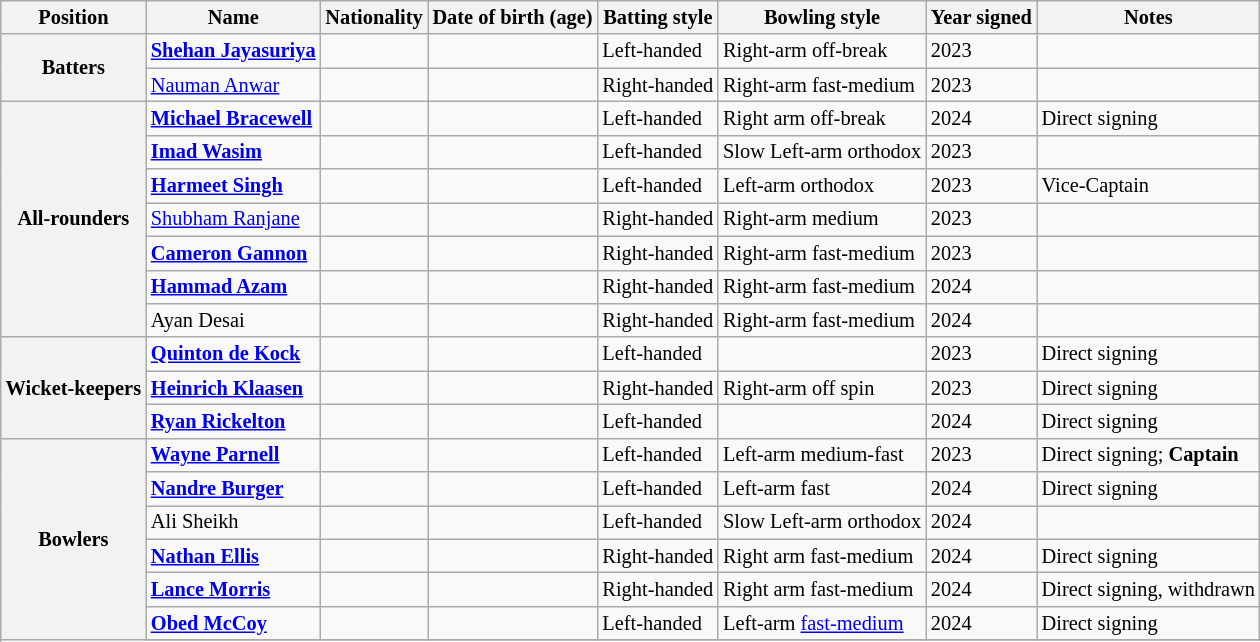<table class="wikitable" style="font-size:85%;">
<tr>
<th scope="col">Position</th>
<th scope="col">Name</th>
<th scope="col">Nationality</th>
<th scope="col">Date of birth (age)</th>
<th scope="col">Batting style</th>
<th scope="col">Bowling style</th>
<th scope="col">Year signed</th>
<th scope="col">Notes</th>
</tr>
<tr>
<th rowspan="2" style="background: #DCDCDC text-align=center;">Batters</th>
<td scope="row"><strong><a href='#'>Shehan Jayasuriya</a></strong></td>
<td></td>
<td></td>
<td>Left-handed</td>
<td>Right-arm off-break</td>
<td>2023</td>
<td></td>
</tr>
<tr>
<td scope="row"><a href='#'>Nauman Anwar</a></td>
<td></td>
<td></td>
<td>Right-handed</td>
<td>Right-arm fast-medium</td>
<td>2023</td>
<td></td>
</tr>
<tr>
<th rowspan="7" style="background: #DCDCDC text-align=center;">All-rounders</th>
<td scope="row"><strong><a href='#'>Michael Bracewell</a></strong></td>
<td></td>
<td></td>
<td>Left-handed</td>
<td>Right arm off-break</td>
<td>2024</td>
<td>Direct signing</td>
</tr>
<tr>
<td scope="row"><strong><a href='#'>Imad Wasim</a></strong></td>
<td></td>
<td></td>
<td>Left-handed</td>
<td>Slow Left-arm orthodox</td>
<td>2023</td>
<td></td>
</tr>
<tr>
<td scope="row"><strong><a href='#'>Harmeet Singh</a></strong></td>
<td></td>
<td></td>
<td>Left-handed</td>
<td>Left-arm orthodox</td>
<td>2023</td>
<td>Vice-Captain</td>
</tr>
<tr>
<td scope="row"><a href='#'>Shubham Ranjane</a></td>
<td></td>
<td></td>
<td>Right-handed</td>
<td>Right-arm medium</td>
<td>2023</td>
<td></td>
</tr>
<tr>
<td scope="row"><strong><a href='#'>Cameron Gannon</a></strong></td>
<td></td>
<td></td>
<td>Right-handed</td>
<td>Right-arm fast-medium</td>
<td>2023</td>
<td></td>
</tr>
<tr>
<td scope="row"><strong><a href='#'>Hammad Azam</a></strong></td>
<td></td>
<td></td>
<td>Right-handed</td>
<td>Right-arm fast-medium</td>
<td>2024</td>
<td></td>
</tr>
<tr>
<td scope="row">Ayan Desai</td>
<td></td>
<td></td>
<td>Right-handed</td>
<td>Right-arm fast-medium</td>
<td>2024</td>
<td></td>
</tr>
<tr>
<th rowspan="3" style="background: #DCDCDC text-align=center;">Wicket-keepers</th>
<td scope="row"><strong><a href='#'>Quinton de Kock</a></strong></td>
<td></td>
<td></td>
<td>Left-handed</td>
<td></td>
<td>2023</td>
<td>Direct signing</td>
</tr>
<tr>
<td scope="row"><strong><a href='#'>Heinrich Klaasen</a></strong></td>
<td></td>
<td></td>
<td>Right-handed</td>
<td>Right-arm off spin</td>
<td>2023</td>
<td>Direct signing</td>
</tr>
<tr>
<td scope="row"><strong><a href='#'>Ryan Rickelton</a></strong></td>
<td></td>
<td></td>
<td>Left-handed</td>
<td></td>
<td>2024</td>
<td>Direct signing</td>
</tr>
<tr>
<th rowspan="7" style="background: #DCDCDC text-align=center;">Bowlers</th>
<td scope="row"><strong><a href='#'>Wayne Parnell</a></strong></td>
<td></td>
<td></td>
<td>Left-handed</td>
<td>Left-arm medium-fast</td>
<td>2023</td>
<td>Direct signing; <strong>Captain</strong></td>
</tr>
<tr>
<td scope="row"><strong><a href='#'>Nandre Burger</a></strong></td>
<td></td>
<td></td>
<td>Left-handed</td>
<td>Left-arm fast</td>
<td>2024</td>
<td>Direct signing</td>
</tr>
<tr>
<td scope="row">Ali Sheikh</td>
<td></td>
<td></td>
<td>Left-handed</td>
<td>Slow Left-arm orthodox</td>
<td>2024</td>
<td></td>
</tr>
<tr>
<td scope="row"><strong><a href='#'>Nathan Ellis</a></strong></td>
<td></td>
<td></td>
<td>Right-handed</td>
<td>Right arm fast-medium</td>
<td>2024</td>
<td>Direct signing</td>
</tr>
<tr>
<td scope="row"><strong><a href='#'>Lance Morris</a></strong></td>
<td></td>
<td></td>
<td>Right-handed</td>
<td>Right arm fast-medium</td>
<td>2024</td>
<td>Direct signing, withdrawn</td>
</tr>
<tr>
<td scope="row"><strong><a href='#'>Obed McCoy</a></strong></td>
<td></td>
<td></td>
<td>Left-handed</td>
<td>Left-arm <a href='#'>fast-medium</a></td>
<td>2024</td>
<td>Direct signing</td>
</tr>
<tr>
</tr>
</table>
